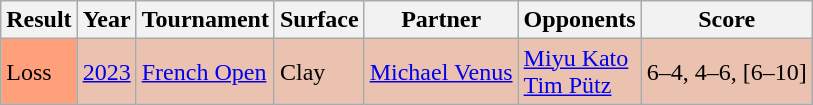<table class="sortable wikitable">
<tr>
<th>Result</th>
<th>Year</th>
<th>Tournament</th>
<th>Surface</th>
<th>Partner</th>
<th>Opponents</th>
<th class="unsortable">Score</th>
</tr>
<tr style="background:#ebc2af;">
<td bgcolor=ffa07a>Loss</td>
<td><a href='#'>2023</a></td>
<td><a href='#'>French Open</a></td>
<td>Clay</td>
<td> <a href='#'>Michael Venus</a></td>
<td> <a href='#'>Miyu Kato</a> <br>  <a href='#'>Tim Pütz</a></td>
<td>6–4, 4–6, [6–10]</td>
</tr>
</table>
